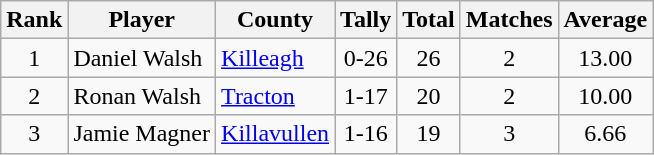<table class="wikitable">
<tr>
<th>Rank</th>
<th>Player</th>
<th>County</th>
<th>Tally</th>
<th>Total</th>
<th>Matches</th>
<th>Average</th>
</tr>
<tr>
<td rowspan=1 align=center>1</td>
<td>Daniel Walsh</td>
<td><a href='#'>Killeagh</a></td>
<td align=center>0-26</td>
<td align=center>26</td>
<td align=center>2</td>
<td align=center>13.00</td>
</tr>
<tr>
<td rowspan=1 align=center>2</td>
<td>Ronan Walsh</td>
<td><a href='#'>Tracton</a></td>
<td align=center>1-17</td>
<td align=center>20</td>
<td align=center>2</td>
<td align=center>10.00</td>
</tr>
<tr>
<td rowspan=1 align=center>3</td>
<td>Jamie Magner</td>
<td><a href='#'>Killavullen</a></td>
<td align=center>1-16</td>
<td align=center>19</td>
<td align=center>3</td>
<td align=center>6.66</td>
</tr>
</table>
